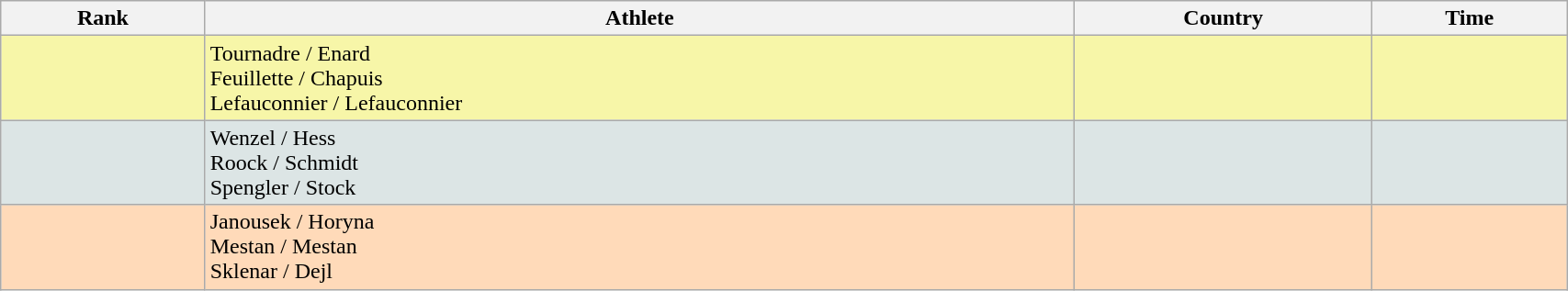<table class="wikitable" width=90% style="font-size:100%; text-align:left;">
<tr>
<th>Rank</th>
<th>Athlete</th>
<th>Country</th>
<th>Time</th>
</tr>
<tr bgcolor="#F7F6A8" >
<td align=center></td>
<td>Tournadre / Enard<br>Feuillette / Chapuis<br>Lefauconnier / Lefauconnier</td>
<td></td>
<td align="right"></td>
</tr>
<tr bgcolor="#DCE5E5">
<td align=center></td>
<td>Wenzel / Hess<br>Roock / Schmidt<br>Spengler / Stock</td>
<td></td>
<td align="right"></td>
</tr>
<tr bgcolor="#FFDAB9">
<td align=center></td>
<td>Janousek / Horyna<br>Mestan / Mestan<br>Sklenar / Dejl</td>
<td></td>
<td align="right"></td>
</tr>
</table>
